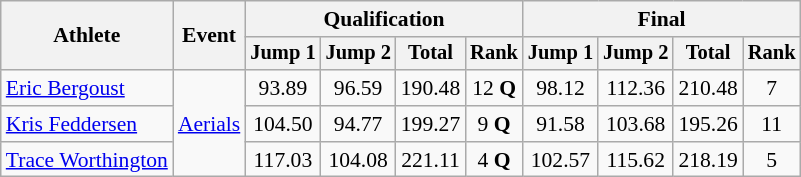<table class=wikitable style=font-size:90%;text-align:center>
<tr>
<th rowspan=2>Athlete</th>
<th rowspan=2>Event</th>
<th colspan=4>Qualification</th>
<th colspan=4>Final</th>
</tr>
<tr style=font-size:95%>
<th>Jump 1</th>
<th>Jump 2</th>
<th>Total</th>
<th>Rank</th>
<th>Jump 1</th>
<th>Jump 2</th>
<th>Total</th>
<th>Rank</th>
</tr>
<tr>
<td align=left><a href='#'>Eric Bergoust</a></td>
<td align=left rowspan=3><a href='#'>Aerials</a></td>
<td>93.89</td>
<td>96.59</td>
<td>190.48</td>
<td>12 <strong>Q</strong></td>
<td>98.12</td>
<td>112.36</td>
<td>210.48</td>
<td>7</td>
</tr>
<tr>
<td align=left><a href='#'>Kris Feddersen</a></td>
<td>104.50</td>
<td>94.77</td>
<td>199.27</td>
<td>9 <strong>Q</strong></td>
<td>91.58</td>
<td>103.68</td>
<td>195.26</td>
<td>11</td>
</tr>
<tr>
<td align=left><a href='#'>Trace Worthington</a></td>
<td>117.03</td>
<td>104.08</td>
<td>221.11</td>
<td>4 <strong>Q</strong></td>
<td>102.57</td>
<td>115.62</td>
<td>218.19</td>
<td>5</td>
</tr>
</table>
